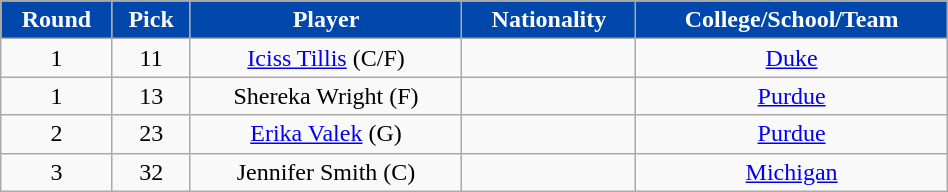<table class="wikitable" width="50%">
<tr align="center" style="background:#0047AB; color:white;">
<td><strong>Round</strong></td>
<td><strong>Pick</strong></td>
<td><strong>Player</strong></td>
<td><strong>Nationality</strong></td>
<td><strong>College/School/Team</strong></td>
</tr>
<tr align="center">
<td>1</td>
<td>11</td>
<td><a href='#'>Iciss Tillis</a> (C/F)</td>
<td></td>
<td><a href='#'>Duke</a></td>
</tr>
<tr align="center">
<td>1</td>
<td>13</td>
<td>Shereka Wright (F)</td>
<td></td>
<td><a href='#'>Purdue</a></td>
</tr>
<tr align="center">
<td>2</td>
<td>23</td>
<td><a href='#'>Erika Valek</a> (G)</td>
<td></td>
<td><a href='#'>Purdue</a></td>
</tr>
<tr align="center">
<td>3</td>
<td>32</td>
<td>Jennifer Smith (C)</td>
<td></td>
<td><a href='#'>Michigan</a></td>
</tr>
</table>
